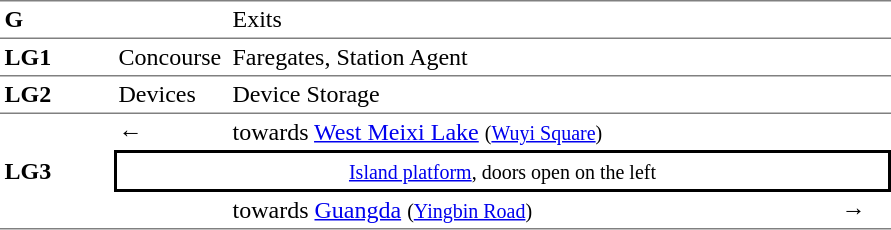<table table border=0 cellspacing=0 cellpadding=3>
<tr>
<td style="border-bottom:solid 1px gray; border-top:solid 1px gray;" valign=top><strong>G</strong></td>
<td style="border-bottom:solid 1px gray; border-top:solid 1px gray;" valign=top></td>
<td style="border-bottom:solid 1px gray; border-top:solid 1px gray;" valign=top>Exits</td>
<td style="border-bottom:solid 1px gray; border-top:solid 1px gray;" valign=top></td>
</tr>
<tr>
<td style="border-bottom:solid 1px gray;" width=70><strong>LG1</strong></td>
<td style="border-bottom:solid 1px gray;" width=70>Concourse</td>
<td style="border-bottom:solid 1px gray;" width=400>Faregates, Station Agent</td>
<td style="border-bottom:solid 1px gray;" width=30></td>
</tr>
<tr>
<td style="border-bottom:solid 1px gray;" width=70><strong>LG2</strong></td>
<td style="border-bottom:solid 1px gray;" width=70>Devices</td>
<td style="border-bottom:solid 1px gray;" width=400>Device Storage</td>
<td style="border-bottom:solid 1px gray;" width=30></td>
</tr>
<tr>
<td style="border-bottom:solid 1px gray;" rowspan=3><strong>LG3</strong></td>
<td>←</td>
<td> towards <a href='#'>West Meixi Lake</a> <small>(<a href='#'>Wuyi Square</a>)</small></td>
<td></td>
</tr>
<tr>
<td style="border-right:solid 2px black;border-left:solid 2px black;border-top:solid 2px black;border-bottom:solid 2px black;text-align:center;" colspan=3><small><a href='#'>Island platform</a>, doors open on the left</small></td>
</tr>
<tr>
<td style="border-bottom:solid 1px gray;"></td>
<td style="border-bottom:solid 1px gray;"> towards <a href='#'>Guangda</a> <small>(<a href='#'>Yingbin Road</a>)</small></td>
<td style="border-bottom:solid 1px gray;">→</td>
</tr>
<tr>
</tr>
</table>
